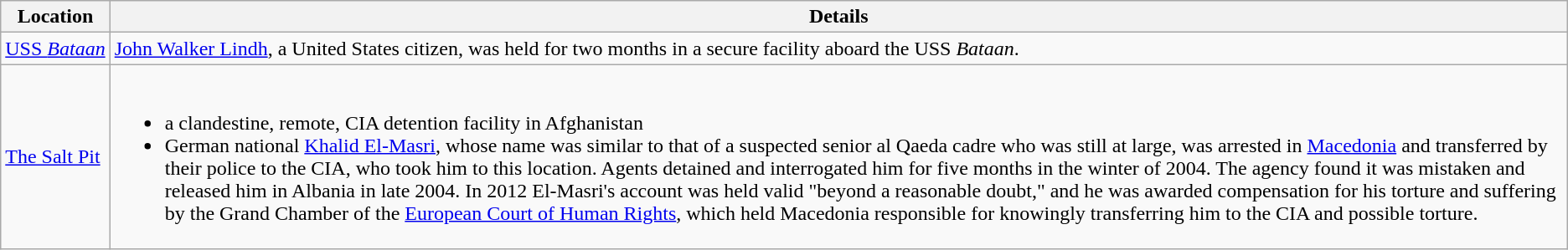<table class="wikitable">
<tr>
<th>Location</th>
<th>Details</th>
</tr>
<tr>
<td style="white-space:nowrap;"><a href='#'>USS <em>Bataan</em></a></td>
<td><a href='#'>John Walker Lindh</a>, a United States citizen, was held for two months in a secure facility aboard the USS <em>Bataan</em>.</td>
</tr>
<tr>
<td><a href='#'>The Salt Pit</a></td>
<td><br><ul><li>a clandestine, remote, CIA detention facility in Afghanistan</li><li>German national <a href='#'>Khalid El-Masri</a>, whose name was similar to that of a suspected senior al Qaeda cadre who was still at large, was arrested in <a href='#'>Macedonia</a> and transferred by their police to the CIA, who took him to this location. Agents detained and interrogated him for five months in the winter of 2004. The agency found it was mistaken and released him in Albania in late 2004. In 2012 El-Masri's account was held valid "beyond a reasonable doubt," and he was awarded compensation for his torture and suffering by the Grand Chamber of the <a href='#'>European Court of Human Rights</a>, which held Macedonia responsible for knowingly transferring him to the CIA and possible torture.</li></ul></td>
</tr>
</table>
